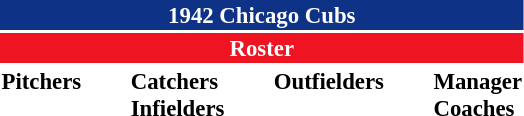<table class="toccolours" style="font-size: 95%;">
<tr>
<th colspan="10" style="background-color: #0e3386; color: white; text-align: center;">1942 Chicago Cubs</th>
</tr>
<tr>
<td colspan="10" style="background-color: #EE1422; color: white; text-align: center;"><strong>Roster</strong></td>
</tr>
<tr>
<td valign="top"><strong>Pitchers</strong><br>
















</td>
<td width="25px"></td>
<td valign="top"><strong>Catchers</strong><br>




<strong>Infielders</strong>







</td>
<td width="25px"></td>
<td valign="top"><strong>Outfielders</strong><br>






</td>
<td width="25px"></td>
<td valign="top"><strong>Manager</strong><br>
<strong>Coaches</strong>

</td>
</tr>
</table>
